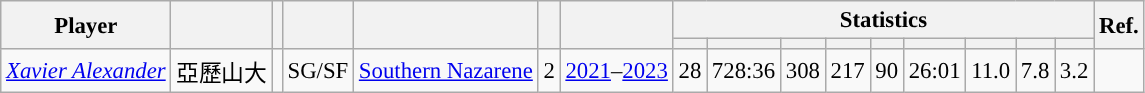<table class="wikitable sortable" style="font-size:95%; text-align:right;">
<tr>
<th rowspan="2">Player</th>
<th rowspan="2"></th>
<th rowspan="2"></th>
<th rowspan="2"></th>
<th rowspan="2"></th>
<th rowspan="2"></th>
<th rowspan="2"></th>
<th colspan="9">Statistics</th>
<th rowspan="2">Ref.</th>
</tr>
<tr>
<th></th>
<th></th>
<th></th>
<th></th>
<th></th>
<th></th>
<th></th>
<th></th>
<th></th>
</tr>
<tr>
<td align="left"><em><a href='#'>Xavier Alexander</a></em></td>
<td align="left">亞歷山大</td>
<td align="center"></td>
<td align="center">SG/SF</td>
<td align="left"><a href='#'>Southern Nazarene</a></td>
<td align="center">2</td>
<td align="center"><a href='#'>2021</a>–<a href='#'>2023</a></td>
<td>28</td>
<td>728:36</td>
<td>308</td>
<td>217</td>
<td>90</td>
<td>26:01</td>
<td>11.0</td>
<td>7.8</td>
<td>3.2</td>
<td align="center"></td>
</tr>
</table>
